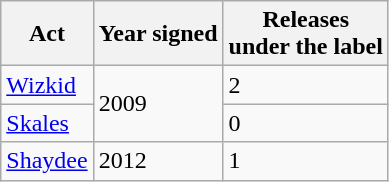<table class="wikitable">
<tr>
<th>Act</th>
<th>Year signed</th>
<th>Releases <br> under the label</th>
</tr>
<tr>
<td><a href='#'>Wizkid</a></td>
<td rowspan="2">2009</td>
<td>2</td>
</tr>
<tr>
<td><a href='#'>Skales</a></td>
<td>0</td>
</tr>
<tr>
<td><a href='#'>Shaydee</a></td>
<td>2012</td>
<td>1</td>
</tr>
</table>
